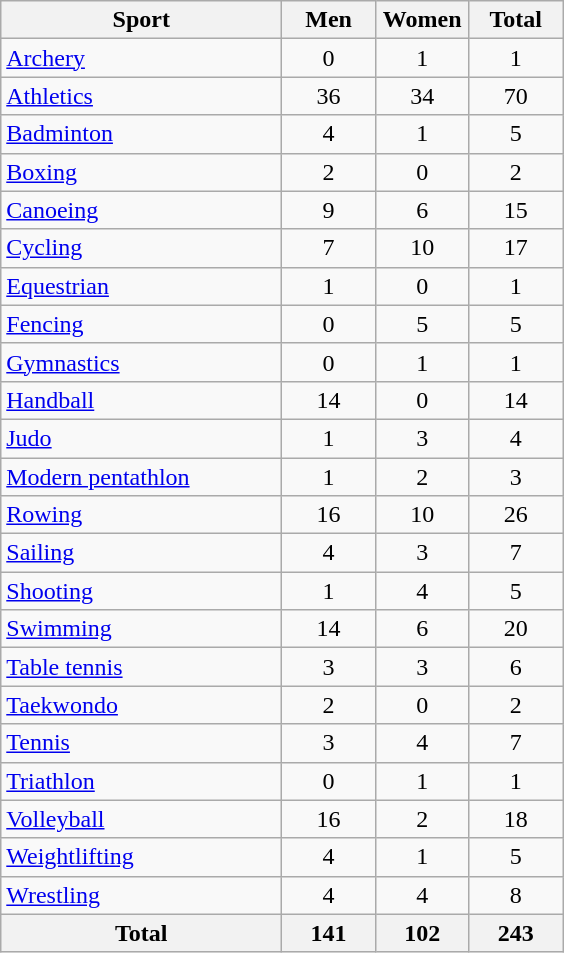<table class="wikitable sortable" style="text-align:center;">
<tr>
<th width=180>Sport</th>
<th width=55>Men</th>
<th width=55>Women</th>
<th width=55>Total</th>
</tr>
<tr>
<td align=left><a href='#'>Archery</a></td>
<td>0</td>
<td>1</td>
<td>1</td>
</tr>
<tr>
<td align=left><a href='#'>Athletics</a></td>
<td>36</td>
<td>34</td>
<td>70</td>
</tr>
<tr>
<td align=left><a href='#'>Badminton</a></td>
<td>4</td>
<td>1</td>
<td>5</td>
</tr>
<tr>
<td align=left><a href='#'>Boxing</a></td>
<td>2</td>
<td>0</td>
<td>2</td>
</tr>
<tr>
<td align=left><a href='#'>Canoeing</a></td>
<td>9</td>
<td>6</td>
<td>15</td>
</tr>
<tr>
<td align=left><a href='#'>Cycling</a></td>
<td>7</td>
<td>10</td>
<td>17</td>
</tr>
<tr>
<td align=left><a href='#'>Equestrian</a></td>
<td>1</td>
<td>0</td>
<td>1</td>
</tr>
<tr>
<td align=left><a href='#'>Fencing</a></td>
<td>0</td>
<td>5</td>
<td>5</td>
</tr>
<tr>
<td align=left><a href='#'>Gymnastics</a></td>
<td>0</td>
<td>1</td>
<td>1</td>
</tr>
<tr>
<td align=left><a href='#'>Handball</a></td>
<td>14</td>
<td>0</td>
<td>14</td>
</tr>
<tr>
<td align=left><a href='#'>Judo</a></td>
<td>1</td>
<td>3</td>
<td>4</td>
</tr>
<tr>
<td align=left><a href='#'>Modern pentathlon</a></td>
<td>1</td>
<td>2</td>
<td>3</td>
</tr>
<tr>
<td align=left><a href='#'>Rowing</a></td>
<td>16</td>
<td>10</td>
<td>26</td>
</tr>
<tr>
<td align=left><a href='#'>Sailing</a></td>
<td>4</td>
<td>3</td>
<td>7</td>
</tr>
<tr>
<td align=left><a href='#'>Shooting</a></td>
<td>1</td>
<td>4</td>
<td>5</td>
</tr>
<tr>
<td align=left><a href='#'>Swimming</a></td>
<td>14</td>
<td>6</td>
<td>20</td>
</tr>
<tr>
<td align=left><a href='#'>Table tennis</a></td>
<td>3</td>
<td>3</td>
<td>6</td>
</tr>
<tr>
<td align=left><a href='#'>Taekwondo</a></td>
<td>2</td>
<td>0</td>
<td>2</td>
</tr>
<tr>
<td align=left><a href='#'>Tennis</a></td>
<td>3</td>
<td>4</td>
<td>7</td>
</tr>
<tr>
<td align=left><a href='#'>Triathlon</a></td>
<td>0</td>
<td>1</td>
<td>1</td>
</tr>
<tr>
<td align=left><a href='#'>Volleyball</a></td>
<td>16</td>
<td>2</td>
<td>18</td>
</tr>
<tr>
<td align=left><a href='#'>Weightlifting</a></td>
<td>4</td>
<td>1</td>
<td>5</td>
</tr>
<tr>
<td align=left><a href='#'>Wrestling</a></td>
<td>4</td>
<td>4</td>
<td>8</td>
</tr>
<tr>
<th>Total</th>
<th>141</th>
<th>102</th>
<th>243</th>
</tr>
</table>
